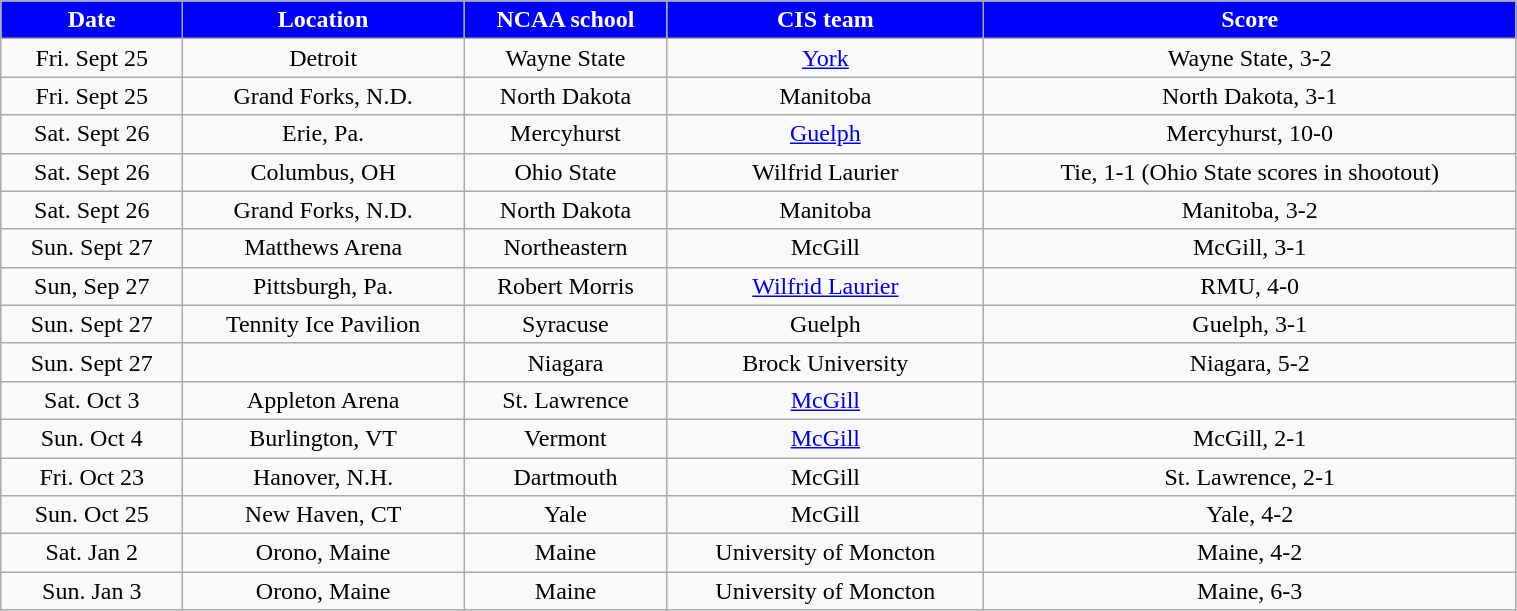<table class="wikitable" style="width:80%;">
<tr style="text-align:center; background:blue; color:#fff;">
<td><strong>Date</strong></td>
<td><strong>Location</strong></td>
<td><strong>NCAA school</strong></td>
<td><strong>CIS team</strong></td>
<td><strong>Score</strong></td>
</tr>
<tr style="text-align:center;" bgcolor="">
<td>Fri. Sept 25</td>
<td>Detroit</td>
<td>Wayne State</td>
<td><a href='#'>York</a></td>
<td>Wayne State, 3-2</td>
</tr>
<tr style="text-align:center;" bgcolor="">
<td>Fri. Sept 25</td>
<td>Grand Forks, N.D.</td>
<td>North Dakota</td>
<td>Manitoba</td>
<td>North Dakota, 3-1</td>
</tr>
<tr style="text-align:center;" bgcolor="">
<td>Sat. Sept 26</td>
<td>Erie, Pa.</td>
<td>Mercyhurst</td>
<td><a href='#'>Guelph</a></td>
<td>Mercyhurst, 10-0</td>
</tr>
<tr style="text-align:center;" bgcolor="">
<td>Sat. Sept 26</td>
<td>Columbus, OH</td>
<td>Ohio State</td>
<td>Wilfrid Laurier</td>
<td>Tie, 1-1 (Ohio State scores in shootout)</td>
</tr>
<tr style="text-align:center;" bgcolor="">
<td>Sat. Sept 26</td>
<td>Grand Forks, N.D.</td>
<td>North Dakota</td>
<td>Manitoba</td>
<td>Manitoba, 3-2</td>
</tr>
<tr style="text-align:center;" bgcolor="">
<td>Sun. Sept 27</td>
<td>Matthews Arena</td>
<td>Northeastern</td>
<td>McGill</td>
<td>McGill, 3-1</td>
</tr>
<tr style="text-align:center;" bgcolor="">
<td>Sun, Sep 27</td>
<td>Pittsburgh, Pa.</td>
<td>Robert Morris</td>
<td><a href='#'>Wilfrid Laurier</a></td>
<td>RMU, 4-0</td>
</tr>
<tr style="text-align:center;" bgcolor="">
<td>Sun. Sept 27</td>
<td>Tennity Ice Pavilion</td>
<td>Syracuse</td>
<td>Guelph</td>
<td>Guelph, 3-1</td>
</tr>
<tr style="text-align:center;" bgcolor="">
<td>Sun. Sept 27</td>
<td></td>
<td>Niagara</td>
<td>Brock University</td>
<td>Niagara, 5-2</td>
</tr>
<tr style="text-align:center;" bgcolor="">
<td>Sat. Oct 3</td>
<td>Appleton Arena</td>
<td>St. Lawrence</td>
<td><a href='#'>McGill</a></td>
<td></td>
</tr>
<tr style="text-align:center;" bgcolor="">
<td>Sun. Oct 4</td>
<td>Burlington, VT</td>
<td>Vermont</td>
<td><a href='#'>McGill</a></td>
<td>McGill, 2-1</td>
</tr>
<tr style="text-align:center;" bgcolor="">
<td>Fri. Oct 23</td>
<td>Hanover, N.H.</td>
<td>Dartmouth</td>
<td>McGill</td>
<td>St. Lawrence, 2-1</td>
</tr>
<tr style="text-align:center;" bgcolor="">
<td>Sun. Oct 25</td>
<td>New Haven, CT</td>
<td>Yale</td>
<td>McGill</td>
<td>Yale, 4-2</td>
</tr>
<tr style="text-align:center;" bgcolor="">
<td>Sat. Jan 2</td>
<td>Orono, Maine</td>
<td>Maine</td>
<td>University of Moncton</td>
<td>Maine, 4-2</td>
</tr>
<tr style="text-align:center;" bgcolor="">
<td>Sun. Jan 3</td>
<td>Orono, Maine</td>
<td>Maine</td>
<td>University of Moncton</td>
<td>Maine, 6-3</td>
</tr>
</table>
